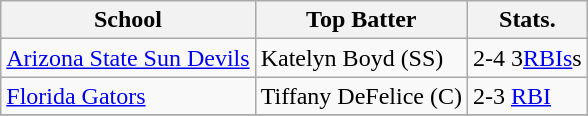<table class="wikitable">
<tr>
<th>School</th>
<th>Top Batter</th>
<th>Stats.</th>
</tr>
<tr>
<td><a href='#'>Arizona State Sun Devils</a></td>
<td>Katelyn Boyd (SS)</td>
<td>2-4 3<a href='#'>RBIs</a>s</td>
</tr>
<tr>
<td><a href='#'>Florida Gators</a></td>
<td>Tiffany DeFelice (C)</td>
<td>2-3 <a href='#'>RBI</a></td>
</tr>
<tr>
</tr>
</table>
